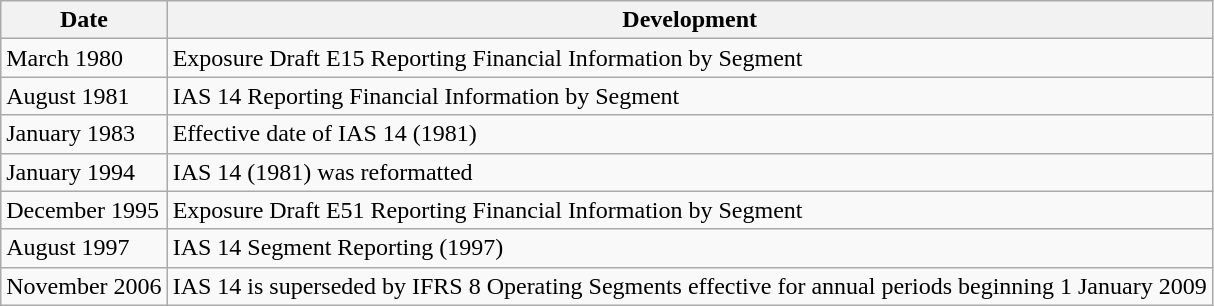<table class="wikitable">
<tr>
<th>Date</th>
<th>Development</th>
</tr>
<tr>
<td>March 1980</td>
<td>Exposure Draft E15 Reporting Financial Information by Segment</td>
</tr>
<tr>
<td>August 1981</td>
<td>IAS 14 Reporting Financial Information by Segment</td>
</tr>
<tr>
<td>January 1983</td>
<td>Effective date of IAS 14 (1981)</td>
</tr>
<tr>
<td>January 1994</td>
<td>IAS 14 (1981) was reformatted</td>
</tr>
<tr>
<td>December 1995</td>
<td>Exposure Draft E51 Reporting Financial Information by Segment</td>
</tr>
<tr>
<td>August 1997</td>
<td>IAS 14 Segment Reporting (1997)</td>
</tr>
<tr>
<td>November 2006</td>
<td>IAS 14 is superseded by IFRS 8 Operating Segments effective for annual periods beginning 1 January 2009</td>
</tr>
</table>
